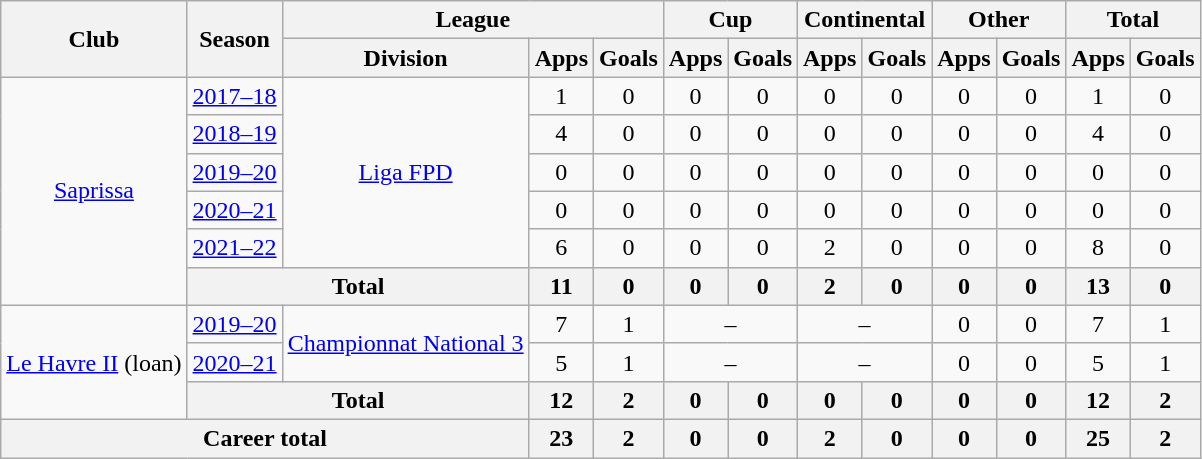<table class="wikitable" style="text-align: center">
<tr>
<th rowspan="2">Club</th>
<th rowspan="2">Season</th>
<th colspan="3">League</th>
<th colspan="2">Cup</th>
<th colspan="2">Continental</th>
<th colspan="2">Other</th>
<th colspan="2">Total</th>
</tr>
<tr>
<th>Division</th>
<th>Apps</th>
<th>Goals</th>
<th>Apps</th>
<th>Goals</th>
<th>Apps</th>
<th>Goals</th>
<th>Apps</th>
<th>Goals</th>
<th>Apps</th>
<th>Goals</th>
</tr>
<tr>
<td rowspan="6"><a href='#'>Saprissa</a></td>
<td><a href='#'>2017–18</a></td>
<td rowspan="5"><a href='#'>Liga FPD</a></td>
<td>1</td>
<td>0</td>
<td>0</td>
<td>0</td>
<td>0</td>
<td>0</td>
<td>0</td>
<td>0</td>
<td>1</td>
<td>0</td>
</tr>
<tr>
<td><a href='#'>2018–19</a></td>
<td>4</td>
<td>0</td>
<td>0</td>
<td>0</td>
<td>0</td>
<td>0</td>
<td>0</td>
<td>0</td>
<td>4</td>
<td>0</td>
</tr>
<tr>
<td><a href='#'>2019–20</a></td>
<td>0</td>
<td>0</td>
<td>0</td>
<td>0</td>
<td>0</td>
<td>0</td>
<td>0</td>
<td>0</td>
<td>0</td>
<td>0</td>
</tr>
<tr>
<td><a href='#'>2020–21</a></td>
<td>0</td>
<td>0</td>
<td>0</td>
<td>0</td>
<td>0</td>
<td>0</td>
<td>0</td>
<td>0</td>
<td>0</td>
<td>0</td>
</tr>
<tr>
<td><a href='#'>2021–22</a></td>
<td>6</td>
<td>0</td>
<td>0</td>
<td>0</td>
<td>2</td>
<td>0</td>
<td>0</td>
<td>0</td>
<td>8</td>
<td>0</td>
</tr>
<tr>
<th colspan="2"><strong>Total</strong></th>
<th>11</th>
<th>0</th>
<th>0</th>
<th>0</th>
<th>2</th>
<th>0</th>
<th>0</th>
<th>0</th>
<th>13</th>
<th>0</th>
</tr>
<tr>
<td rowspan="3"><a href='#'>Le Havre II</a> (loan)</td>
<td><a href='#'>2019–20</a></td>
<td rowspan="2"><a href='#'>Championnat National 3</a></td>
<td>7</td>
<td>1</td>
<td colspan="2">–</td>
<td colspan="2">–</td>
<td>0</td>
<td>0</td>
<td>7</td>
<td>1</td>
</tr>
<tr>
<td><a href='#'>2020–21</a></td>
<td>5</td>
<td>1</td>
<td colspan="2">–</td>
<td colspan="2">–</td>
<td>0</td>
<td>0</td>
<td>5</td>
<td>1</td>
</tr>
<tr>
<th colspan="2"><strong>Total</strong></th>
<th>12</th>
<th>2</th>
<th>0</th>
<th>0</th>
<th>0</th>
<th>0</th>
<th>0</th>
<th>0</th>
<th>12</th>
<th>2</th>
</tr>
<tr>
<th colspan="3"><strong>Career total</strong></th>
<th>23</th>
<th>2</th>
<th>0</th>
<th>0</th>
<th>2</th>
<th>0</th>
<th>0</th>
<th>0</th>
<th>25</th>
<th>2</th>
</tr>
</table>
